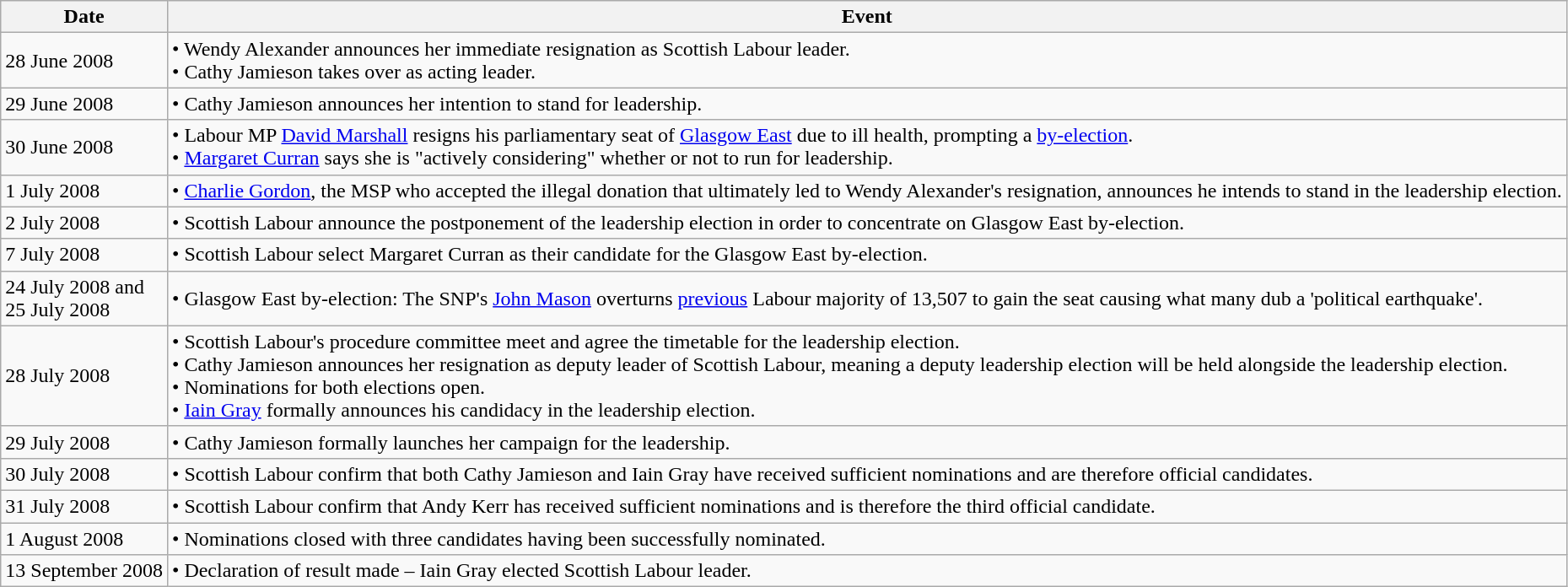<table class="wikitable">
<tr>
<th>Date</th>
<th>Event</th>
</tr>
<tr>
<td>28 June 2008</td>
<td>• Wendy Alexander announces her immediate resignation as Scottish Labour leader.<br>• Cathy Jamieson takes over as acting leader.</td>
</tr>
<tr>
<td>29 June 2008</td>
<td>• Cathy Jamieson announces her intention to stand for leadership.</td>
</tr>
<tr>
<td>30 June 2008</td>
<td>• Labour MP <a href='#'>David Marshall</a> resigns his parliamentary seat of <a href='#'>Glasgow East</a> due to ill health, prompting a <a href='#'>by-election</a>.<br>• <a href='#'>Margaret Curran</a> says she is "actively considering" whether or not to run for leadership.</td>
</tr>
<tr>
<td>1 July 2008</td>
<td>• <a href='#'>Charlie Gordon</a>, the MSP who accepted the illegal donation that ultimately led to Wendy Alexander's resignation, announces he intends to stand in the leadership election.</td>
</tr>
<tr>
<td>2 July 2008</td>
<td>• Scottish Labour announce the postponement of the leadership election in order to concentrate on Glasgow East by-election.</td>
</tr>
<tr>
<td>7 July 2008</td>
<td>• Scottish Labour select Margaret Curran as their candidate for the Glasgow East by-election.</td>
</tr>
<tr>
<td>24 July 2008 and<br>25 July 2008</td>
<td>• Glasgow East by-election: The SNP's <a href='#'>John Mason</a> overturns <a href='#'>previous</a> Labour majority of 13,507 to gain the seat causing what many dub a 'political earthquake'.</td>
</tr>
<tr>
<td>28 July 2008</td>
<td>• Scottish Labour's procedure committee meet and agree the timetable for the leadership election.<br>• Cathy Jamieson announces her resignation as deputy leader of Scottish Labour, meaning a deputy leadership election will be held alongside the leadership election.<br>• Nominations for both elections open.<br>• <a href='#'>Iain Gray</a> formally announces his candidacy in the leadership election.</td>
</tr>
<tr>
<td>29 July 2008</td>
<td>• Cathy Jamieson formally launches her campaign for the leadership.</td>
</tr>
<tr>
<td>30 July 2008</td>
<td>• Scottish Labour confirm that both Cathy Jamieson and Iain Gray have received sufficient nominations and are therefore official candidates.</td>
</tr>
<tr>
<td>31 July 2008</td>
<td>• Scottish Labour confirm that Andy Kerr has received sufficient nominations and is therefore the third official candidate.</td>
</tr>
<tr>
<td>1 August 2008</td>
<td>• Nominations closed with three candidates having been successfully nominated.</td>
</tr>
<tr>
<td>13 September 2008</td>
<td>• Declaration of result made – Iain Gray elected Scottish Labour leader.</td>
</tr>
</table>
